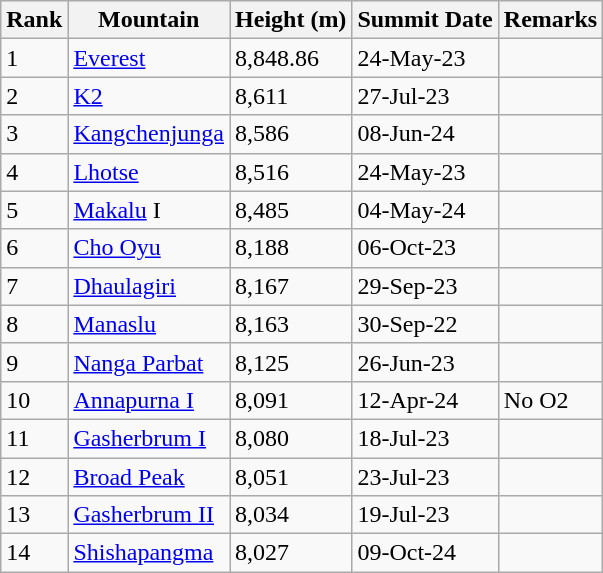<table class="wikitable sortable">
<tr>
<th>Rank</th>
<th>Mountain</th>
<th>Height (m)</th>
<th>Summit Date</th>
<th>Remarks</th>
</tr>
<tr>
<td>1</td>
<td><a href='#'>Everest</a></td>
<td>8,848.86</td>
<td>24-May-23</td>
<td></td>
</tr>
<tr>
<td>2</td>
<td><a href='#'>K2</a></td>
<td>8,611</td>
<td>27-Jul-23</td>
<td></td>
</tr>
<tr>
<td>3</td>
<td><a href='#'>Kangchenjunga</a></td>
<td>8,586</td>
<td>08-Jun-24</td>
<td></td>
</tr>
<tr>
<td>4</td>
<td><a href='#'>Lhotse</a></td>
<td>8,516</td>
<td>24-May-23</td>
<td></td>
</tr>
<tr>
<td>5</td>
<td><a href='#'>Makalu</a> I</td>
<td>8,485</td>
<td>04-May-24</td>
<td></td>
</tr>
<tr>
<td>6</td>
<td><a href='#'>Cho Oyu</a></td>
<td>8,188</td>
<td>06-Oct-23</td>
<td></td>
</tr>
<tr>
<td>7</td>
<td><a href='#'>Dhaulagiri</a></td>
<td>8,167</td>
<td>29-Sep-23</td>
<td></td>
</tr>
<tr>
<td>8</td>
<td><a href='#'>Manaslu</a></td>
<td>8,163</td>
<td>30-Sep-22</td>
<td></td>
</tr>
<tr>
<td>9</td>
<td><a href='#'>Nanga Parbat</a></td>
<td>8,125</td>
<td>26-Jun-23</td>
<td></td>
</tr>
<tr>
<td>10</td>
<td><a href='#'>Annapurna I</a></td>
<td>8,091</td>
<td>12-Apr-24</td>
<td>No O2</td>
</tr>
<tr>
<td>11</td>
<td><a href='#'>Gasherbrum I</a></td>
<td>8,080</td>
<td>18-Jul-23</td>
<td></td>
</tr>
<tr>
<td>12</td>
<td><a href='#'>Broad Peak</a></td>
<td>8,051</td>
<td>23-Jul-23</td>
<td></td>
</tr>
<tr>
<td>13</td>
<td><a href='#'>Gasherbrum II</a></td>
<td>8,034</td>
<td>19-Jul-23</td>
<td></td>
</tr>
<tr>
<td>14</td>
<td><a href='#'>Shishapangma</a></td>
<td>8,027</td>
<td>09-Oct-24</td>
<td></td>
</tr>
</table>
